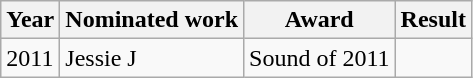<table class="wikitable">
<tr>
<th>Year</th>
<th>Nominated work</th>
<th>Award</th>
<th>Result</th>
</tr>
<tr>
<td>2011</td>
<td>Jessie J</td>
<td>Sound of 2011</td>
<td></td>
</tr>
</table>
